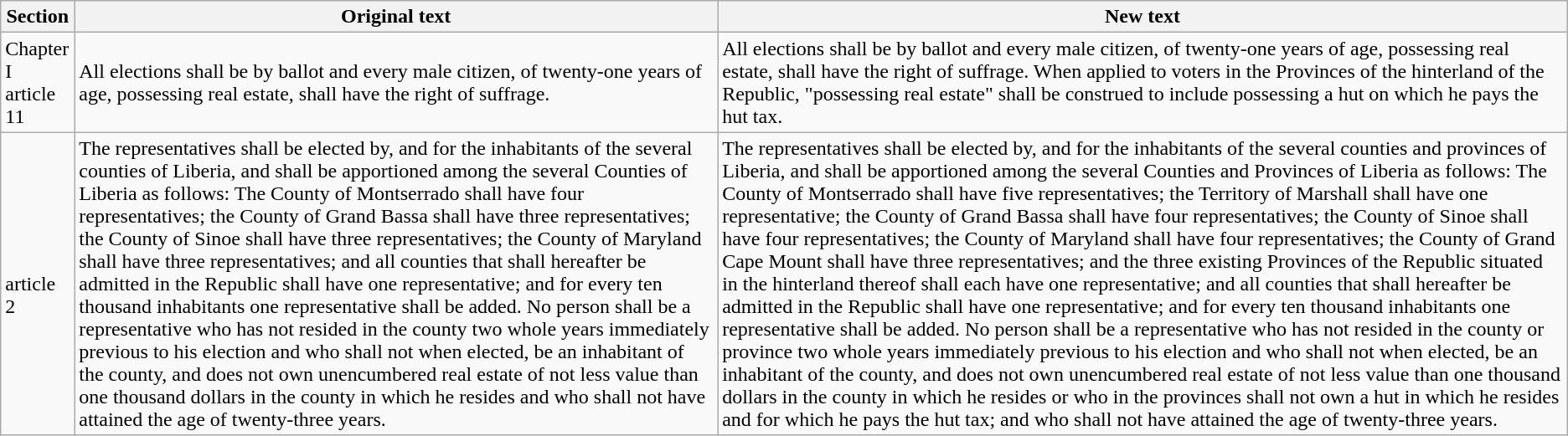<table class=wikitable>
<tr>
<th>Section</th>
<th>Original text</th>
<th>New text</th>
</tr>
<tr>
<td>Chapter I<br>article 11</td>
<td>All elections shall be by ballot and every male citizen, of twenty-one years of age, possessing real estate, shall have the right of suffrage.</td>
<td>All elections shall be by ballot and every male citizen, of twenty-one years of age, possessing real estate, shall have the right of suffrage. When applied to voters in the Provinces of the hinterland of the Republic, "possessing real estate" shall be construed to include possessing a hut on which he pays the hut tax.</td>
</tr>
<tr>
<td align=left><br>article 2</td>
<td>The representatives shall be elected by, and for the inhabitants of the several counties of Liberia, and shall be apportioned among the several Counties of Liberia as follows: The County of Montserrado shall have four representatives; the County of Grand Bassa shall have three  representatives; the County of Sinoe shall have three representatives; the County of Maryland shall have three representatives; and all counties that shall hereafter be admitted in the Republic shall have one representative; and for every ten thousand inhabitants one representative shall be added. No person shall be a representative who has not resided in the county two whole years immediately previous to his election and who shall not when elected, be an inhabitant of the county, and does not own unencumbered real estate of not less value than one thousand dollars in the county in which he resides and who shall not have attained the age of twenty-three years.</td>
<td>The representatives shall be elected by, and for the inhabitants of the several counties and provinces of Liberia, and shall be apportioned among the several Counties and Provinces of Liberia as follows: The County of Montserrado shall have five representatives; the Territory of Marshall shall have one representative; the County of Grand Bassa shall have four representatives; the County of Sinoe shall have four representatives; the County of Maryland shall have four representatives; the County of Grand Cape Mount shall have three representatives; and the three existing Provinces of the Republic situated in the hinterland thereof shall each have one representative; and all counties that shall hereafter be admitted in the Republic shall have one representative; and for every ten thousand inhabitants one representative shall be added. No person shall be a representative who has not resided in the county or province two whole years immediately previous to his election and who shall not when elected, be an inhabitant of the county, and does not own unencumbered real estate of not less value than one thousand dollars in the county in which he resides or who in the provinces shall not own a hut in which he resides and for which he pays the hut tax; and who shall not have attained the age of twenty-three years.</td>
</tr>
</table>
